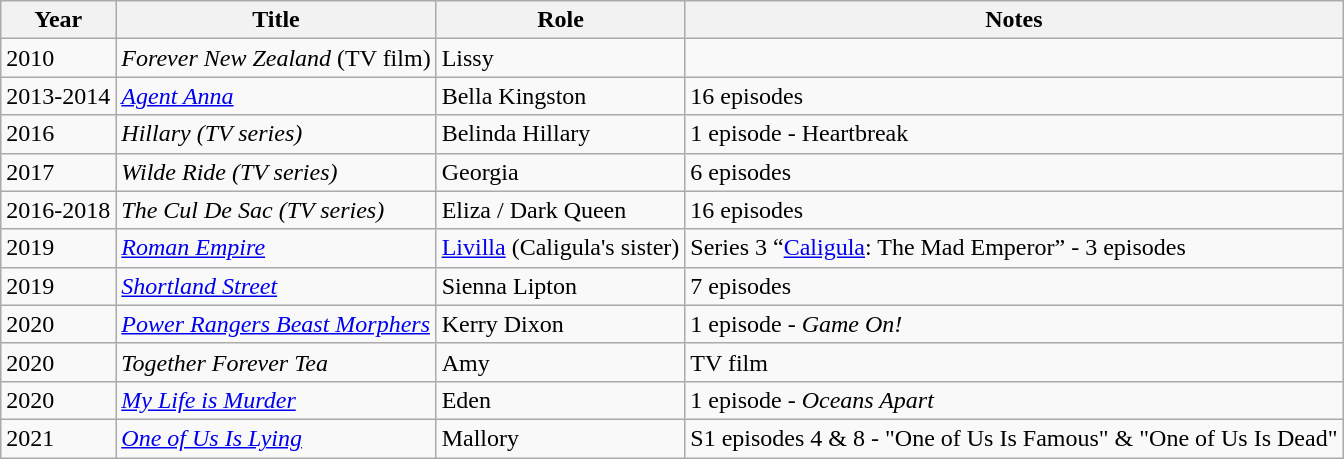<table class="wikitable sortable">
<tr>
<th scope="col">Year</th>
<th scope="col">Title</th>
<th scope="col">Role</th>
<th scope="col" class="unsortable">Notes</th>
</tr>
<tr>
<td>2010</td>
<td><em> Forever New Zealand</em> (TV film)</td>
<td>Lissy</td>
</tr>
<tr>
<td>2013-2014</td>
<td><em><a href='#'>Agent Anna </a></em></td>
<td>Bella Kingston</td>
<td>16 episodes</td>
</tr>
<tr>
<td>2016</td>
<td><em> Hillary (TV series) </em></td>
<td>Belinda Hillary</td>
<td>1 episode - Heartbreak</td>
</tr>
<tr>
<td>2017</td>
<td><em>Wilde Ride (TV series) </em></td>
<td>Georgia</td>
<td>6 episodes</td>
</tr>
<tr>
<td>2016-2018</td>
<td><em> The Cul De Sac (TV series) </em></td>
<td>Eliza / Dark Queen</td>
<td>16 episodes</td>
</tr>
<tr>
<td>2019</td>
<td><em><a href='#'>Roman Empire</a></em></td>
<td><a href='#'>Livilla</a> (Caligula's sister)</td>
<td>Series 3 “<a href='#'>Caligula</a>: The Mad Emperor” - 3 episodes</td>
</tr>
<tr>
<td>2019</td>
<td><em><a href='#'>Shortland Street</a></em> </td>
<td>Sienna Lipton</td>
<td>7 episodes</td>
</tr>
<tr>
<td>2020</td>
<td><em><a href='#'>Power Rangers Beast Morphers </a></em></td>
<td>Kerry Dixon</td>
<td>1 episode - <em>Game On!</em></td>
</tr>
<tr>
<td>2020</td>
<td><em>Together Forever Tea</em></td>
<td>Amy</td>
<td>TV film</td>
</tr>
<tr>
<td>2020</td>
<td><em><a href='#'>My Life is Murder</a></em></td>
<td>Eden</td>
<td>1 episode - <em>Oceans Apart</em></td>
</tr>
<tr>
<td>2021</td>
<td><em><a href='#'>One of Us Is Lying</a></em></td>
<td>Mallory</td>
<td>S1 episodes 4 & 8 - "One of Us Is Famous" & "One of Us Is Dead"</td>
</tr>
</table>
